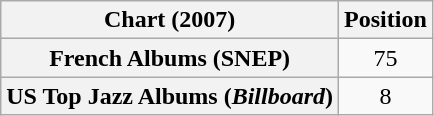<table class="wikitable sortable plainrowheaders" style="text-align:center">
<tr>
<th scope="col">Chart (2007)</th>
<th scope="col">Position</th>
</tr>
<tr>
<th scope="row">French Albums (SNEP)</th>
<td>75</td>
</tr>
<tr>
<th scope="row">US Top Jazz Albums (<em>Billboard</em>)</th>
<td>8</td>
</tr>
</table>
